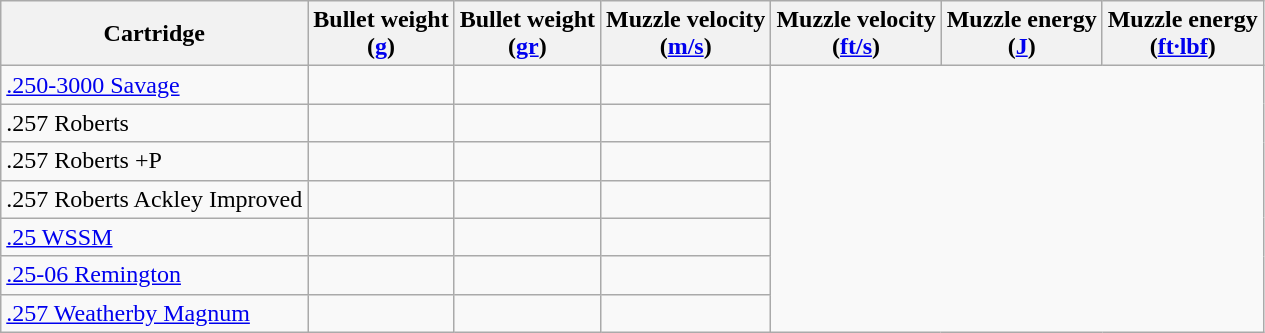<table class="wikitable sortable">
<tr>
<th>Cartridge</th>
<th>Bullet weight <br>(<a href='#'>g</a>)</th>
<th>Bullet weight <br>(<a href='#'>gr</a>)</th>
<th>Muzzle velocity <br>(<a href='#'>m/s</a>)</th>
<th>Muzzle velocity <br>(<a href='#'>ft/s</a>)</th>
<th>Muzzle energy <br>(<a href='#'>J</a>)</th>
<th>Muzzle energy <br>(<a href='#'>ft·lbf</a>)</th>
</tr>
<tr>
<td><a href='#'>.250-3000 Savage</a></td>
<td></td>
<td></td>
<td></td>
</tr>
<tr>
<td>.257 Roberts </td>
<td></td>
<td></td>
<td></td>
</tr>
<tr>
<td>.257 Roberts +P </td>
<td></td>
<td></td>
<td></td>
</tr>
<tr>
<td>.257 Roberts Ackley Improved </td>
<td></td>
<td></td>
<td></td>
</tr>
<tr>
<td><a href='#'>.25 WSSM</a></td>
<td></td>
<td></td>
<td></td>
</tr>
<tr>
<td><a href='#'>.25-06 Remington</a></td>
<td></td>
<td></td>
<td></td>
</tr>
<tr>
<td><a href='#'>.257 Weatherby Magnum</a></td>
<td></td>
<td></td>
<td></td>
</tr>
</table>
